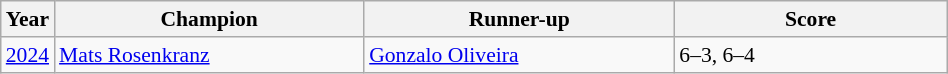<table class="wikitable" style="font-size:90%">
<tr>
<th>Year</th>
<th width="200">Champion</th>
<th width="200">Runner-up</th>
<th width="175">Score</th>
</tr>
<tr>
<td><a href='#'>2024</a></td>
<td> <a href='#'>Mats Rosenkranz</a></td>
<td> <a href='#'>Gonzalo Oliveira</a></td>
<td>6–3, 6–4</td>
</tr>
</table>
